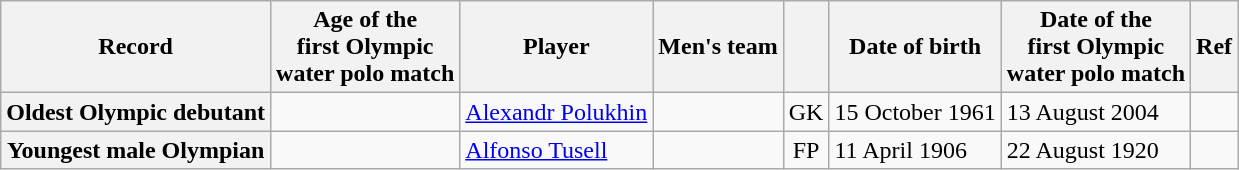<table class="wikitable col5center col6right col7right col8center" style="margin-left: 1em;">
<tr>
<th scope="col">Record</th>
<th scope="col">Age of the<br>first Olympic<br>water polo match</th>
<th scope="col">Player</th>
<th scope="col">Men's team</th>
<th scope="col"></th>
<th scope="col">Date of birth</th>
<th scope="col">Date of the<br>first Olympic<br>water polo match</th>
<th scope="col">Ref</th>
</tr>
<tr>
<th scope="row">Oldest Olympic debutant</th>
<td></td>
<td><a href='#'>Alexandr Polukhin</a></td>
<td></td>
<td>GK</td>
<td>15 October 1961</td>
<td>13 August 2004</td>
<td></td>
</tr>
<tr>
<th scope="row">Youngest male Olympian</th>
<td></td>
<td><a href='#'>Alfonso Tusell</a></td>
<td></td>
<td style="text-align: center;">FP</td>
<td>11 April 1906</td>
<td>22 August 1920</td>
<td></td>
</tr>
</table>
